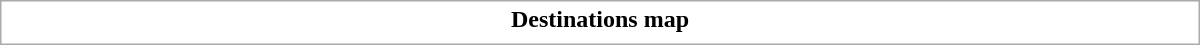<table class="collapsible collapsed" style="border:1px #aaa solid; width:50em; margin:0.2em auto">
<tr>
<th>Destinations map</th>
</tr>
<tr>
<td></td>
</tr>
</table>
